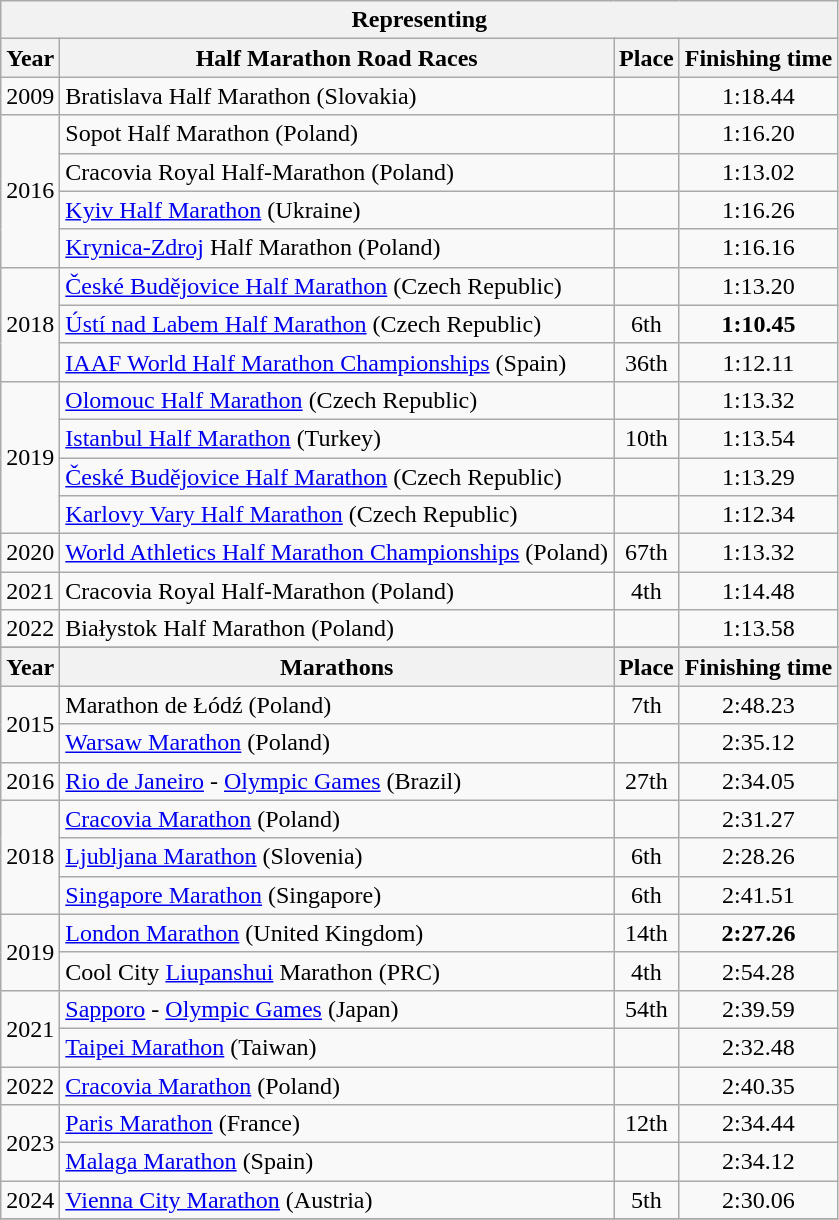<table class="wikitable">
<tr>
<th colspan="6">Representing </th>
</tr>
<tr>
<th>Year</th>
<th>Half Marathon Road Races</th>
<th>Place</th>
<th>Finishing time</th>
</tr>
<tr>
<td align=center>2009</td>
<td>Bratislava Half Marathon (Slovakia)</td>
<td align=center></td>
<td align=center>1:18.44</td>
</tr>
<tr>
<td rowspan=4>2016</td>
<td>Sopot Half Marathon (Poland)</td>
<td align=center></td>
<td align=center>1:16.20</td>
</tr>
<tr>
<td>Cracovia Royal Half-Marathon (Poland)</td>
<td align=center></td>
<td align=center>1:13.02</td>
</tr>
<tr>
<td><a href='#'>Kyiv Half Marathon</a> (Ukraine)</td>
<td align=center></td>
<td align=center>1:16.26</td>
</tr>
<tr>
<td><a href='#'>Krynica-Zdroj</a> Half Marathon (Poland)</td>
<td align=center></td>
<td align=center>1:16.16</td>
</tr>
<tr>
<td rowspan=3>2018</td>
<td><a href='#'>České Budějovice Half Marathon</a> (Czech Republic)</td>
<td align=center></td>
<td align=center>1:13.20</td>
</tr>
<tr>
<td><a href='#'>Ústí nad Labem Half Marathon</a> (Czech Republic)</td>
<td align=center>6th</td>
<td align=center><strong>1:10.45</strong> </td>
</tr>
<tr>
<td><a href='#'>IAAF World Half Marathon Championships</a> (Spain)</td>
<td align=center>36th</td>
<td align=center>1:12.11</td>
</tr>
<tr>
<td rowspan=4>2019</td>
<td><a href='#'>Olomouc Half Marathon</a> (Czech Republic)</td>
<td align=center></td>
<td align=center>1:13.32</td>
</tr>
<tr>
<td><a href='#'>Istanbul Half Marathon</a> (Turkey)</td>
<td align=center>10th</td>
<td align=center>1:13.54</td>
</tr>
<tr>
<td><a href='#'>České Budějovice Half Marathon</a> (Czech Republic)</td>
<td align=center></td>
<td align=center>1:13.29</td>
</tr>
<tr>
<td><a href='#'>Karlovy Vary Half Marathon</a> (Czech Republic)</td>
<td align=center></td>
<td align=center>1:12.34</td>
</tr>
<tr>
<td align=center>2020</td>
<td><a href='#'>World Athletics Half Marathon Championships</a> (Poland)</td>
<td align=center>67th</td>
<td align=center>1:13.32</td>
</tr>
<tr>
<td align=center>2021</td>
<td>Cracovia Royal Half-Marathon (Poland)</td>
<td align=center>4th</td>
<td align=center>1:14.48</td>
</tr>
<tr>
<td align=center>2022</td>
<td>Białystok Half Marathon (Poland)</td>
<td align=center></td>
<td align=center>1:13.58</td>
</tr>
<tr>
</tr>
<tr>
</tr>
<tr>
<th>Year</th>
<th>Marathons</th>
<th>Place</th>
<th>Finishing time</th>
</tr>
<tr>
<td rowspan=2>2015</td>
<td>Marathon de Łódź (Poland)</td>
<td align=center>7th</td>
<td align=center>2:48.23</td>
</tr>
<tr>
<td><a href='#'>Warsaw Marathon</a> (Poland)</td>
<td align=center></td>
<td align=center>2:35.12</td>
</tr>
<tr>
<td align=center>2016</td>
<td><a href='#'>Rio de Janeiro</a>  - <a href='#'>Olympic Games</a> (Brazil)</td>
<td align=center>27th</td>
<td align=center>2:34.05</td>
</tr>
<tr>
<td rowspan=3>2018</td>
<td><a href='#'>Cracovia Marathon</a> (Poland)</td>
<td align=center></td>
<td align=center>2:31.27</td>
</tr>
<tr>
<td><a href='#'>Ljubljana Marathon</a> (Slovenia)</td>
<td align=center>6th</td>
<td align=center>2:28.26</td>
</tr>
<tr>
<td><a href='#'>Singapore Marathon</a> (Singapore)</td>
<td align=center>6th</td>
<td align=center>2:41.51</td>
</tr>
<tr>
<td rowspan=2>2019</td>
<td><a href='#'>London Marathon</a> (United Kingdom)</td>
<td align=center>14th</td>
<td align=center><strong>2:27.26</strong> </td>
</tr>
<tr>
<td>Cool City <a href='#'>Liupanshui</a> Marathon (PRC)</td>
<td align=center>4th</td>
<td align=center>2:54.28</td>
</tr>
<tr>
<td rowspan=2>2021</td>
<td><a href='#'>Sapporo</a> - <a href='#'>Olympic Games</a> (Japan)</td>
<td align=center>54th</td>
<td align=center>2:39.59</td>
</tr>
<tr>
<td><a href='#'>Taipei Marathon</a>  (Taiwan)</td>
<td align=center></td>
<td align=center>2:32.48</td>
</tr>
<tr>
<td align=center>2022</td>
<td><a href='#'>Cracovia Marathon</a> (Poland)</td>
<td align=center></td>
<td align=center>2:40.35</td>
</tr>
<tr>
<td rowspan=2>2023</td>
<td><a href='#'>Paris Marathon</a> (France)</td>
<td align=center>12th</td>
<td align=center>2:34.44</td>
</tr>
<tr>
<td><a href='#'>Malaga Marathon</a> (Spain)</td>
<td align=center></td>
<td align=center>2:34.12</td>
</tr>
<tr>
<td align=center>2024</td>
<td><a href='#'>Vienna City Marathon</a> (Austria)</td>
<td align=center>5th</td>
<td align=center>2:30.06</td>
</tr>
<tr>
</tr>
</table>
